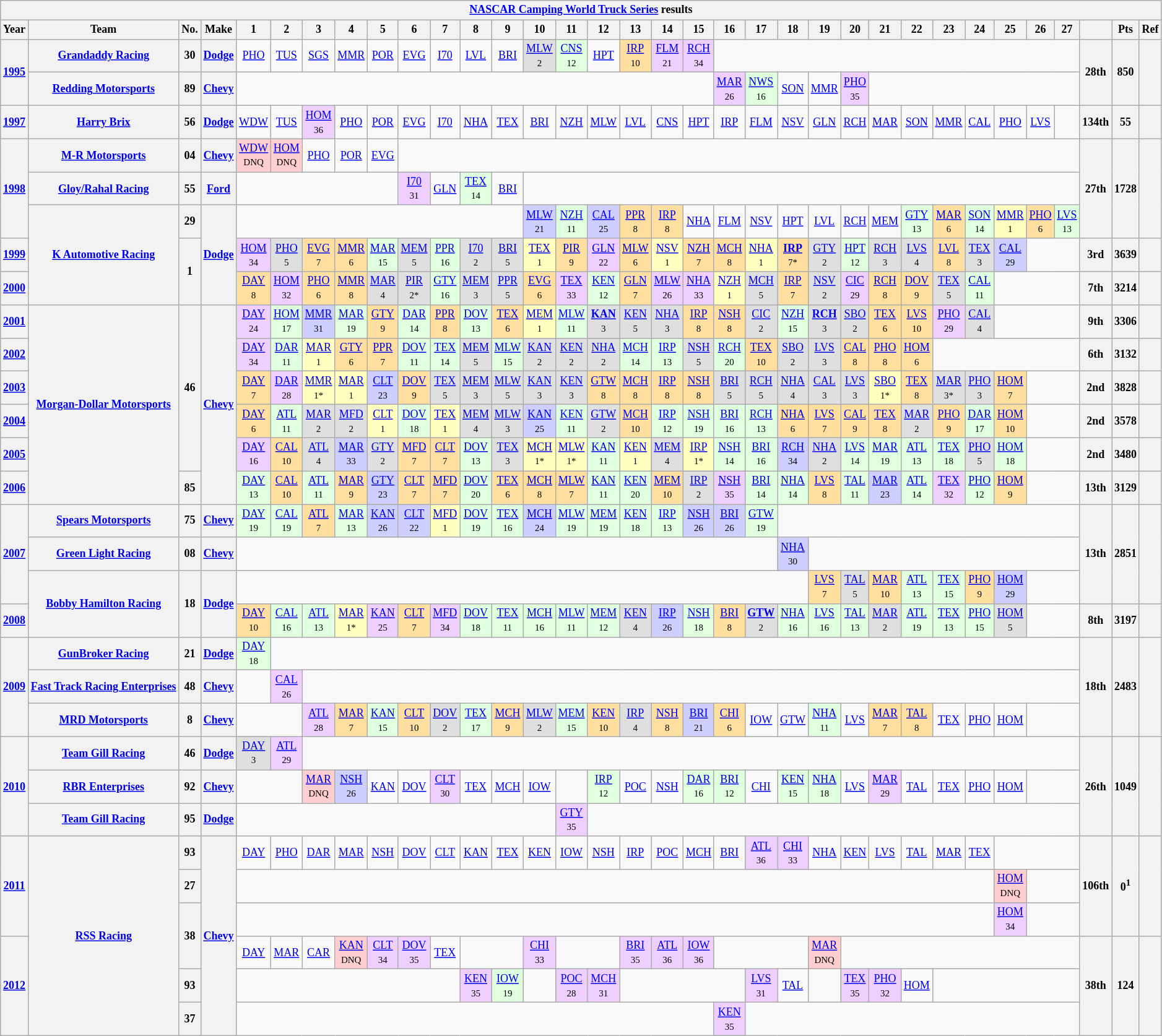<table class="wikitable" style="text-align:center; font-size:75%">
<tr>
<th colspan=45><a href='#'>NASCAR Camping World Truck Series</a> results</th>
</tr>
<tr>
<th>Year</th>
<th>Team</th>
<th>No.</th>
<th>Make</th>
<th>1</th>
<th>2</th>
<th>3</th>
<th>4</th>
<th>5</th>
<th>6</th>
<th>7</th>
<th>8</th>
<th>9</th>
<th>10</th>
<th>11</th>
<th>12</th>
<th>13</th>
<th>14</th>
<th>15</th>
<th>16</th>
<th>17</th>
<th>18</th>
<th>19</th>
<th>20</th>
<th>21</th>
<th>22</th>
<th>23</th>
<th>24</th>
<th>25</th>
<th>26</th>
<th>27</th>
<th></th>
<th>Pts</th>
<th>Ref</th>
</tr>
<tr>
<th rowspan=2><a href='#'>1995</a></th>
<th><a href='#'>Grandaddy Racing</a></th>
<th>30</th>
<th><a href='#'>Dodge</a></th>
<td><a href='#'>PHO</a></td>
<td><a href='#'>TUS</a></td>
<td><a href='#'>SGS</a></td>
<td><a href='#'>MMR</a></td>
<td><a href='#'>POR</a></td>
<td><a href='#'>EVG</a></td>
<td><a href='#'>I70</a></td>
<td><a href='#'>LVL</a></td>
<td><a href='#'>BRI</a></td>
<td style="background:#DFDFDF;"><a href='#'>MLW</a><br><small>2</small></td>
<td style="background:#DFFFDF;"><a href='#'>CNS</a><br><small>12</small></td>
<td><a href='#'>HPT</a></td>
<td style="background:#FFDF9F;"><a href='#'>IRP</a><br><small>10</small></td>
<td style="background:#EFCFFF;"><a href='#'>FLM</a><br><small>21</small></td>
<td style="background:#EFCFFF;"><a href='#'>RCH</a><br><small>34</small></td>
<td colspan=12></td>
<th rowspan=2>28th</th>
<th rowspan=2>850</th>
<th rowspan=2></th>
</tr>
<tr>
<th><a href='#'>Redding Motorsports</a></th>
<th>89</th>
<th><a href='#'>Chevy</a></th>
<td colspan=15></td>
<td style="background:#EFCFFF;"><a href='#'>MAR</a><br><small>26</small></td>
<td style="background:#DFFFDF;"><a href='#'>NWS</a><br><small>16</small></td>
<td><a href='#'>SON</a></td>
<td><a href='#'>MMR</a></td>
<td style="background:#EFCFFF;"><a href='#'>PHO</a><br><small>35</small></td>
<td colspan=7></td>
</tr>
<tr>
<th><a href='#'>1997</a></th>
<th><a href='#'>Harry Brix</a></th>
<th>56</th>
<th><a href='#'>Dodge</a></th>
<td><a href='#'>WDW</a></td>
<td><a href='#'>TUS</a></td>
<td style="background:#EFCFFF;"><a href='#'>HOM</a><br><small>36</small></td>
<td><a href='#'>PHO</a></td>
<td><a href='#'>POR</a></td>
<td><a href='#'>EVG</a></td>
<td><a href='#'>I70</a></td>
<td><a href='#'>NHA</a></td>
<td><a href='#'>TEX</a></td>
<td><a href='#'>BRI</a></td>
<td><a href='#'>NZH</a></td>
<td><a href='#'>MLW</a></td>
<td><a href='#'>LVL</a></td>
<td><a href='#'>CNS</a></td>
<td><a href='#'>HPT</a></td>
<td><a href='#'>IRP</a></td>
<td><a href='#'>FLM</a></td>
<td><a href='#'>NSV</a></td>
<td><a href='#'>GLN</a></td>
<td><a href='#'>RCH</a></td>
<td><a href='#'>MAR</a></td>
<td><a href='#'>SON</a></td>
<td><a href='#'>MMR</a></td>
<td><a href='#'>CAL</a></td>
<td><a href='#'>PHO</a></td>
<td><a href='#'>LVS</a></td>
<td></td>
<th>134th</th>
<th>55</th>
<th></th>
</tr>
<tr>
<th rowspan=3><a href='#'>1998</a></th>
<th><a href='#'>M-R Motorsports</a></th>
<th>04</th>
<th><a href='#'>Chevy</a></th>
<td style="background:#FFCFCF;"><a href='#'>WDW</a><br><small>DNQ</small></td>
<td style="background:#FFCFCF;"><a href='#'>HOM</a><br><small>DNQ</small></td>
<td><a href='#'>PHO</a></td>
<td><a href='#'>POR</a></td>
<td><a href='#'>EVG</a></td>
<td colspan=22></td>
<th rowspan=3>27th</th>
<th rowspan=3>1728</th>
<th rowspan=3></th>
</tr>
<tr>
<th><a href='#'>Gloy/Rahal Racing</a></th>
<th>55</th>
<th><a href='#'>Ford</a></th>
<td colspan=5></td>
<td style="background:#EFCFFF;"><a href='#'>I70</a><br><small>31</small></td>
<td><a href='#'>GLN</a></td>
<td style="background:#DFFFDF;"><a href='#'>TEX</a><br><small>14</small></td>
<td><a href='#'>BRI</a></td>
<td colspan=18></td>
</tr>
<tr>
<th rowspan=3><a href='#'>K Automotive Racing</a></th>
<th>29</th>
<th rowspan=3><a href='#'>Dodge</a></th>
<td colspan=9></td>
<td style="background:#CFCFFF;"><a href='#'>MLW</a><br><small>21</small></td>
<td style="background:#DFFFDF;"><a href='#'>NZH</a><br><small>11</small></td>
<td style="background:#CFCFFF;"><a href='#'>CAL</a><br><small>25</small></td>
<td style="background:#FFDF9F;"><a href='#'>PPR</a><br><small>8</small></td>
<td style="background:#FFDF9F;"><a href='#'>IRP</a><br><small>8</small></td>
<td><a href='#'>NHA</a></td>
<td><a href='#'>FLM</a></td>
<td><a href='#'>NSV</a></td>
<td><a href='#'>HPT</a></td>
<td><a href='#'>LVL</a></td>
<td><a href='#'>RCH</a></td>
<td><a href='#'>MEM</a></td>
<td style="background:#DFFFDF;"><a href='#'>GTY</a><br><small>13</small></td>
<td style="background:#FFDF9F;"><a href='#'>MAR</a><br><small>6</small></td>
<td style="background:#DFFFDF;"><a href='#'>SON</a><br><small>14</small></td>
<td style="background:#FFFFBF;"><a href='#'>MMR</a><br><small>1</small></td>
<td style="background:#FFDF9F;"><a href='#'>PHO</a><br><small>6</small></td>
<td style="background:#DFFFDF;"><a href='#'>LVS</a><br><small>13</small></td>
</tr>
<tr>
<th><a href='#'>1999</a></th>
<th rowspan=2>1</th>
<td style="background:#EFCFFF;"><a href='#'>HOM</a><br><small>34</small></td>
<td style="background:#DFDFDF;"><a href='#'>PHO</a><br><small>5</small></td>
<td style="background:#FFDF9F;"><a href='#'>EVG</a><br><small>7</small></td>
<td style="background:#FFDF9F;"><a href='#'>MMR</a><br><small>6</small></td>
<td style="background:#DFFFDF;"><a href='#'>MAR</a><br><small>15</small></td>
<td style="background:#DFDFDF;"><a href='#'>MEM</a><br><small>5</small></td>
<td style="background:#DFFFDF;"><a href='#'>PPR</a><br><small>16</small></td>
<td style="background:#DFDFDF;"><a href='#'>I70</a><br><small>2</small></td>
<td style="background:#DFDFDF;"><a href='#'>BRI</a><br><small>5</small></td>
<td style="background:#FFFFBF;"><a href='#'>TEX</a><br><small>1</small></td>
<td style="background:#FFDF9F;"><a href='#'>PIR</a><br><small>9</small></td>
<td style="background:#EFCFFF;"><a href='#'>GLN</a><br><small>22</small></td>
<td style="background:#FFDF9F;"><a href='#'>MLW</a><br><small>6</small></td>
<td style="background:#FFFFBF;"><a href='#'>NSV</a><br><small>1</small></td>
<td style="background:#FFDF9F;"><a href='#'>NZH</a><br><small>7</small></td>
<td style="background:#FFDF9F;"><a href='#'>MCH</a><br><small>8</small></td>
<td style="background:#FFFFBF;"><a href='#'>NHA</a><br><small>1</small></td>
<td style="background:#FFDF9F;"><strong><a href='#'>IRP</a></strong><br><small>7*</small></td>
<td style="background:#DFDFDF;"><a href='#'>GTY</a><br><small>2</small></td>
<td style="background:#DFFFDF;"><a href='#'>HPT</a><br><small>12</small></td>
<td style="background:#DFDFDF;"><a href='#'>RCH</a><br><small>3</small></td>
<td style="background:#DFDFDF;"><a href='#'>LVS</a><br><small>4</small></td>
<td style="background:#FFDF9F;"><a href='#'>LVL</a><br><small>8</small></td>
<td style="background:#DFDFDF;"><a href='#'>TEX</a><br><small>3</small></td>
<td style="background:#CFCFFF;"><a href='#'>CAL</a><br><small>29</small></td>
<td colspan=2></td>
<th>3rd</th>
<th>3639</th>
<th></th>
</tr>
<tr>
<th><a href='#'>2000</a></th>
<td style="background:#FFDF9F;"><a href='#'>DAY</a><br><small>8</small></td>
<td style="background:#EFCFFF;"><a href='#'>HOM</a><br><small>32</small></td>
<td style="background:#FFDF9F;"><a href='#'>PHO</a><br><small>6</small></td>
<td style="background:#FFDF9F;"><a href='#'>MMR</a><br><small>8</small></td>
<td style="background:#DFDFDF;"><a href='#'>MAR</a><br><small>4</small></td>
<td style="background:#DFDFDF;"><a href='#'>PIR</a><br><small>2*</small></td>
<td style="background:#DFFFDF;"><a href='#'>GTY</a><br><small>16</small></td>
<td style="background:#DFDFDF;"><a href='#'>MEM</a><br><small>3</small></td>
<td style="background:#DFDFDF;"><a href='#'>PPR</a><br><small>5</small></td>
<td style="background:#FFDF9F;"><a href='#'>EVG</a><br><small>6</small></td>
<td style="background:#EFCFFF;"><a href='#'>TEX</a><br><small>33</small></td>
<td style="background:#DFFFDF;"><a href='#'>KEN</a><br><small>12</small></td>
<td style="background:#FFDF9F;"><a href='#'>GLN</a><br><small>7</small></td>
<td style="background:#EFCFFF;"><a href='#'>MLW</a><br><small>26</small></td>
<td style="background:#EFCFFF;"><a href='#'>NHA</a><br><small>33</small></td>
<td style="background:#FFFFBF;"><a href='#'>NZH</a><br><small>1</small></td>
<td style="background:#DFDFDF;"><a href='#'>MCH</a><br><small>5</small></td>
<td style="background:#FFDF9F;"><a href='#'>IRP</a><br><small>7</small></td>
<td style="background:#DFDFDF;"><a href='#'>NSV</a><br><small>2</small></td>
<td style="background:#EFCFFF;"><a href='#'>CIC</a><br><small>29</small></td>
<td style="background:#FFDF9F;"><a href='#'>RCH</a><br><small>8</small></td>
<td style="background:#FFDF9F;"><a href='#'>DOV</a><br><small>9</small></td>
<td style="background:#DFDFDF;"><a href='#'>TEX</a><br><small>5</small></td>
<td style="background:#DFFFDF;"><a href='#'>CAL</a><br><small>11</small></td>
<td colspan=3></td>
<th>7th</th>
<th>3214</th>
<th></th>
</tr>
<tr>
<th><a href='#'>2001</a></th>
<th rowspan=6><a href='#'>Morgan-Dollar Motorsports</a></th>
<th rowspan=5>46</th>
<th rowspan=6><a href='#'>Chevy</a></th>
<td style="background:#EFCFFF;"><a href='#'>DAY</a><br><small>24</small></td>
<td style="background:#DFFFDF;"><a href='#'>HOM</a><br><small>17</small></td>
<td style="background:#CFCFFF;"><a href='#'>MMR</a><br><small>31</small></td>
<td style="background:#DFFFDF;"><a href='#'>MAR</a><br><small>19</small></td>
<td style="background:#FFDF9F;"><a href='#'>GTY</a><br><small>9</small></td>
<td style="background:#DFFFDF;"><a href='#'>DAR</a><br><small>14</small></td>
<td style="background:#FFDF9F;"><a href='#'>PPR</a><br><small>8</small></td>
<td style="background:#DFFFDF;"><a href='#'>DOV</a><br><small>13</small></td>
<td style="background:#FFDF9F;"><a href='#'>TEX</a><br><small>6</small></td>
<td style="background:#FFFFBF;"><a href='#'>MEM</a><br><small>1</small></td>
<td style="background:#DFFFDF;"><a href='#'>MLW</a><br><small>11</small></td>
<td style="background:#DFDFDF;"><strong><a href='#'>KAN</a></strong><br><small>3</small></td>
<td style="background:#DFDFDF;"><a href='#'>KEN</a><br><small>5</small></td>
<td style="background:#DFDFDF;"><a href='#'>NHA</a><br><small>3</small></td>
<td style="background:#FFDF9F;"><a href='#'>IRP</a><br><small>8</small></td>
<td style="background:#FFDF9F;"><a href='#'>NSH</a><br><small>8</small></td>
<td style="background:#DFDFDF;"><a href='#'>CIC</a><br><small>2</small></td>
<td style="background:#DFFFDF;"><a href='#'>NZH</a><br><small>15</small></td>
<td style="background:#DFDFDF;"><strong><a href='#'>RCH</a></strong><br><small>3</small></td>
<td style="background:#DFDFDF;"><a href='#'>SBO</a><br><small>2</small></td>
<td style="background:#FFDF9F;"><a href='#'>TEX</a><br><small>6</small></td>
<td style="background:#FFDF9F;"><a href='#'>LVS</a><br><small>10</small></td>
<td style="background:#EFCFFF;"><a href='#'>PHO</a><br><small>29</small></td>
<td style="background:#DFDFDF;"><a href='#'>CAL</a><br><small>4</small></td>
<td colspan=3></td>
<th>9th</th>
<th>3306</th>
<th></th>
</tr>
<tr>
<th><a href='#'>2002</a></th>
<td style="background:#EFCFFF;"><a href='#'>DAY</a><br><small>34</small></td>
<td style="background:#DFFFDF;"><a href='#'>DAR</a><br><small>11</small></td>
<td style="background:#FFFFBF;"><a href='#'>MAR</a><br><small>1</small></td>
<td style="background:#FFDF9F;"><a href='#'>GTY</a><br><small>6</small></td>
<td style="background:#FFDF9F;"><a href='#'>PPR</a><br><small>7</small></td>
<td style="background:#DFFFDF;"><a href='#'>DOV</a><br><small>11</small></td>
<td style="background:#DFFFDF;"><a href='#'>TEX</a><br><small>14</small></td>
<td style="background:#DFDFDF;"><a href='#'>MEM</a><br><small>5</small></td>
<td style="background:#DFFFDF;"><a href='#'>MLW</a><br><small>15</small></td>
<td style="background:#DFDFDF;"><a href='#'>KAN</a><br><small>2</small></td>
<td style="background:#DFDFDF;"><a href='#'>KEN</a><br><small>2</small></td>
<td style="background:#DFDFDF;"><a href='#'>NHA</a><br><small>2</small></td>
<td style="background:#DFFFDF;"><a href='#'>MCH</a><br><small>14</small></td>
<td style="background:#DFFFDF;"><a href='#'>IRP</a><br><small>13</small></td>
<td style="background:#DFDFDF;"><a href='#'>NSH</a><br><small>5</small></td>
<td style="background:#DFFFDF;"><a href='#'>RCH</a><br><small>20</small></td>
<td style="background:#FFDF9F;"><a href='#'>TEX</a><br><small>10</small></td>
<td style="background:#DFDFDF;"><a href='#'>SBO</a><br><small>2</small></td>
<td style="background:#DFDFDF;"><a href='#'>LVS</a><br><small>3</small></td>
<td style="background:#FFDF9F;"><a href='#'>CAL</a><br><small>8</small></td>
<td style="background:#FFDF9F;"><a href='#'>PHO</a><br><small>8</small></td>
<td style="background:#FFDF9F;"><a href='#'>HOM</a><br><small>6</small></td>
<td colspan=5></td>
<th>6th</th>
<th>3132</th>
<th></th>
</tr>
<tr>
<th><a href='#'>2003</a></th>
<td style="background:#FFDF9F;"><a href='#'>DAY</a><br><small>7</small></td>
<td style="background:#EFCFFF;"><a href='#'>DAR</a><br><small>28</small></td>
<td style="background:#FFFFBF;"><a href='#'>MMR</a><br><small>1*</small></td>
<td style="background:#FFFFBF;"><a href='#'>MAR</a><br><small>1</small></td>
<td style="background:#CFCFFF;"><a href='#'>CLT</a><br><small>23</small></td>
<td style="background:#FFDF9F;"><a href='#'>DOV</a><br><small>9</small></td>
<td style="background:#DFDFDF;"><a href='#'>TEX</a><br><small>5</small></td>
<td style="background:#DFDFDF;"><a href='#'>MEM</a><br><small>3</small></td>
<td style="background:#DFDFDF;"><a href='#'>MLW</a><br><small>5</small></td>
<td style="background:#DFDFDF;"><a href='#'>KAN</a><br><small>3</small></td>
<td style="background:#DFDFDF;"><a href='#'>KEN</a><br><small>3</small></td>
<td style="background:#FFDF9F;"><a href='#'>GTW</a><br><small>8</small></td>
<td style="background:#FFDF9F;"><a href='#'>MCH</a><br><small>8</small></td>
<td style="background:#FFDF9F;"><a href='#'>IRP</a><br><small>8</small></td>
<td style="background:#FFDF9F;"><a href='#'>NSH</a><br><small>8</small></td>
<td style="background:#DFDFDF;"><a href='#'>BRI</a><br><small>5</small></td>
<td style="background:#DFDFDF;"><a href='#'>RCH</a><br><small>5</small></td>
<td style="background:#DFDFDF;"><a href='#'>NHA</a><br><small>4</small></td>
<td style="background:#DFDFDF;"><a href='#'>CAL</a><br><small>3</small></td>
<td style="background:#DFDFDF;"><a href='#'>LVS</a><br><small>3</small></td>
<td style="background:#FFFFBF;"><a href='#'>SBO</a><br><small>1*</small></td>
<td style="background:#FFDF9F;"><a href='#'>TEX</a><br><small>8</small></td>
<td style="background:#DFDFDF;"><a href='#'>MAR</a><br><small>3*</small></td>
<td style="background:#DFDFDF;"><a href='#'>PHO</a><br><small>3</small></td>
<td style="background:#FFDF9F;"><a href='#'>HOM</a><br><small>7</small></td>
<td colspan=2></td>
<th>2nd</th>
<th>3828</th>
<th></th>
</tr>
<tr>
<th><a href='#'>2004</a></th>
<td style="background:#FFDF9F;"><a href='#'>DAY</a><br><small>6</small></td>
<td style="background:#DFFFDF;"><a href='#'>ATL</a><br><small>11</small></td>
<td style="background:#DFDFDF;"><a href='#'>MAR</a><br><small>2</small></td>
<td style="background:#DFDFDF;"><a href='#'>MFD</a><br><small>2</small></td>
<td style="background:#FFFFBF;"><a href='#'>CLT</a><br><small>1</small></td>
<td style="background:#DFFFDF;"><a href='#'>DOV</a><br><small>18</small></td>
<td style="background:#FFFFBF;"><a href='#'>TEX</a><br><small>1</small></td>
<td style="background:#DFDFDF;"><a href='#'>MEM</a><br><small>4</small></td>
<td style="background:#DFDFDF;"><a href='#'>MLW</a><br><small>3</small></td>
<td style="background:#CFCFFF;"><a href='#'>KAN</a><br><small>25</small></td>
<td style="background:#DFFFDF;"><a href='#'>KEN</a><br><small>11</small></td>
<td style="background:#DFDFDF;"><a href='#'>GTW</a><br><small>2</small></td>
<td style="background:#FFDF9F;"><a href='#'>MCH</a><br><small>10</small></td>
<td style="background:#DFFFDF;"><a href='#'>IRP</a><br><small>12</small></td>
<td style="background:#DFFFDF;"><a href='#'>NSH</a><br><small>19</small></td>
<td style="background:#DFFFDF;"><a href='#'>BRI</a><br><small>16</small></td>
<td style="background:#DFFFDF;"><a href='#'>RCH</a><br><small>13</small></td>
<td style="background:#FFDF9F;"><a href='#'>NHA</a><br><small>6</small></td>
<td style="background:#FFDF9F;"><a href='#'>LVS</a><br><small>7</small></td>
<td style="background:#FFDF9F;"><a href='#'>CAL</a><br><small>9</small></td>
<td style="background:#FFDF9F;"><a href='#'>TEX</a><br><small>8</small></td>
<td style="background:#DFDFDF;"><a href='#'>MAR</a><br><small>2</small></td>
<td style="background:#FFDF9F;"><a href='#'>PHO</a><br><small>9</small></td>
<td style="background:#DFFFDF;"><a href='#'>DAR</a><br><small>17</small></td>
<td style="background:#FFDF9F;"><a href='#'>HOM</a><br><small>10</small></td>
<td colspan=2></td>
<th>2nd</th>
<th>3578</th>
<th></th>
</tr>
<tr>
<th><a href='#'>2005</a></th>
<td style="background:#EFCFFF;"><a href='#'>DAY</a><br><small>16</small></td>
<td style="background:#FFDF9F;"><a href='#'>CAL</a><br><small>10</small></td>
<td style="background:#DFDFDF;"><a href='#'>ATL</a><br><small>4</small></td>
<td style="background:#CFCFFF;"><a href='#'>MAR</a><br><small>33</small></td>
<td style="background:#DFDFDF;"><a href='#'>GTY</a><br><small>2</small></td>
<td style="background:#FFDF9F;"><a href='#'>MFD</a><br><small>7</small></td>
<td style="background:#FFDF9F;"><a href='#'>CLT</a><br><small>7</small></td>
<td style="background:#DFFFDF;"><a href='#'>DOV</a><br><small>13</small></td>
<td style="background:#DFDFDF;"><a href='#'>TEX</a><br><small>3</small></td>
<td style="background:#FFFFBF;"><a href='#'>MCH</a><br><small>1*</small></td>
<td style="background:#FFFFBF;"><a href='#'>MLW</a><br><small>1*</small></td>
<td style="background:#DFFFDF;"><a href='#'>KAN</a><br><small>11</small></td>
<td style="background:#FFFFBF;"><a href='#'>KEN</a><br><small>1</small></td>
<td style="background:#DFDFDF;"><a href='#'>MEM</a><br><small>4</small></td>
<td style="background:#FFFFBF;"><a href='#'>IRP</a><br><small>1*</small></td>
<td style="background:#DFFFDF;"><a href='#'>NSH</a><br><small>14</small></td>
<td style="background:#DFFFDF;"><a href='#'>BRI</a><br><small>16</small></td>
<td style="background:#CFCFFF;"><a href='#'>RCH</a><br><small>34</small></td>
<td style="background:#DFDFDF;"><a href='#'>NHA</a><br><small>2</small></td>
<td style="background:#DFFFDF;"><a href='#'>LVS</a><br><small>14</small></td>
<td style="background:#DFFFDF;"><a href='#'>MAR</a><br><small>19</small></td>
<td style="background:#DFFFDF;"><a href='#'>ATL</a><br><small>13</small></td>
<td style="background:#DFFFDF;"><a href='#'>TEX</a><br><small>18</small></td>
<td style="background:#DFDFDF;"><a href='#'>PHO</a><br><small>5</small></td>
<td style="background:#DFFFDF;"><a href='#'>HOM</a><br><small>18</small></td>
<td colspan=2></td>
<th>2nd</th>
<th>3480</th>
<th></th>
</tr>
<tr>
<th><a href='#'>2006</a></th>
<th>85</th>
<td style="background:#DFFFDF;"><a href='#'>DAY</a><br><small>13</small></td>
<td style="background:#FFDF9F;"><a href='#'>CAL</a><br><small>10</small></td>
<td style="background:#DFFFDF;"><a href='#'>ATL</a><br><small>11</small></td>
<td style="background:#FFDF9F;"><a href='#'>MAR</a><br><small>9</small></td>
<td style="background:#CFCFFF;"><a href='#'>GTY</a><br><small>23</small></td>
<td style="background:#FFDF9F;"><a href='#'>CLT</a><br><small>7</small></td>
<td style="background:#FFDF9F;"><a href='#'>MFD</a><br><small>7</small></td>
<td style="background:#DFFFDF;"><a href='#'>DOV</a><br><small>20</small></td>
<td style="background:#FFDF9F;"><a href='#'>TEX</a><br><small>6</small></td>
<td style="background:#FFDF9F;"><a href='#'>MCH</a><br><small>8</small></td>
<td style="background:#FFDF9F;"><a href='#'>MLW</a><br><small>7</small></td>
<td style="background:#DFFFDF;"><a href='#'>KAN</a><br><small>11</small></td>
<td style="background:#DFFFDF;"><a href='#'>KEN</a><br><small>20</small></td>
<td style="background:#FFDF9F;"><a href='#'>MEM</a><br><small>10</small></td>
<td style="background:#DFDFDF;"><a href='#'>IRP</a><br><small>2</small></td>
<td style="background:#EFCFFF;"><a href='#'>NSH</a><br><small>35</small></td>
<td style="background:#DFFFDF;"><a href='#'>BRI</a><br><small>14</small></td>
<td style="background:#DFFFDF;"><a href='#'>NHA</a><br><small>14</small></td>
<td style="background:#FFDF9F;"><a href='#'>LVS</a><br><small>8</small></td>
<td style="background:#DFFFDF;"><a href='#'>TAL</a><br><small>11</small></td>
<td style="background:#CFCFFF;"><a href='#'>MAR</a><br><small>23</small></td>
<td style="background:#DFFFDF;"><a href='#'>ATL</a><br><small>14</small></td>
<td style="background:#EFCFFF;"><a href='#'>TEX</a><br><small>32</small></td>
<td style="background:#DFFFDF;"><a href='#'>PHO</a><br><small>12</small></td>
<td style="background:#FFDF9F;"><a href='#'>HOM</a><br><small>9</small></td>
<td colspan=2></td>
<th>13th</th>
<th>3129</th>
<th></th>
</tr>
<tr>
<th rowspan=3><a href='#'>2007</a></th>
<th><a href='#'>Spears Motorsports</a></th>
<th>75</th>
<th><a href='#'>Chevy</a></th>
<td style="background:#DFFFDF;"><a href='#'>DAY</a><br><small>19</small></td>
<td style="background:#DFFFDF;"><a href='#'>CAL</a><br><small>19</small></td>
<td style="background:#FFDF9F;"><a href='#'>ATL</a><br><small>7</small></td>
<td style="background:#DFFFDF;"><a href='#'>MAR</a><br><small>13</small></td>
<td style="background:#CFCFFF;"><a href='#'>KAN</a><br><small>26</small></td>
<td style="background:#CFCFFF;"><a href='#'>CLT</a><br><small>22</small></td>
<td style="background:#FFFFBF;"><a href='#'>MFD</a><br><small>1</small></td>
<td style="background:#DFFFDF;"><a href='#'>DOV</a><br><small>19</small></td>
<td style="background:#DFFFDF;"><a href='#'>TEX</a><br><small>16</small></td>
<td style="background:#CFCFFF;"><a href='#'>MCH</a><br><small>24</small></td>
<td style="background:#DFFFDF;"><a href='#'>MLW</a><br><small>19</small></td>
<td style="background:#DFFFDF;"><a href='#'>MEM</a><br><small>19</small></td>
<td style="background:#DFFFDF;"><a href='#'>KEN</a><br><small>18</small></td>
<td style="background:#DFFFDF;"><a href='#'>IRP</a><br><small>13</small></td>
<td style="background:#CFCFFF;"><a href='#'>NSH</a><br><small>26</small></td>
<td style="background:#CFCFFF;"><a href='#'>BRI</a><br><small>26</small></td>
<td style="background:#DFFFDF;"><a href='#'>GTW</a><br><small>19</small></td>
<td colspan=10></td>
<th rowspan=3>13th</th>
<th rowspan=3>2851</th>
<th rowspan=3></th>
</tr>
<tr>
<th><a href='#'>Green Light Racing</a></th>
<th>08</th>
<th><a href='#'>Chevy</a></th>
<td colspan=17></td>
<td style="background:#CFCFFF;"><a href='#'>NHA</a><br><small>30</small></td>
<td colspan=9></td>
</tr>
<tr>
<th rowspan=2><a href='#'>Bobby Hamilton Racing</a></th>
<th rowspan=2>18</th>
<th rowspan=2><a href='#'>Dodge</a></th>
<td colspan=18></td>
<td style="background:#FFDF9F;"><a href='#'>LVS</a><br><small>7</small></td>
<td style="background:#DFDFDF;"><a href='#'>TAL</a><br><small>5</small></td>
<td style="background:#FFDF9F;"><a href='#'>MAR</a><br><small>10</small></td>
<td style="background:#DFFFDF;"><a href='#'>ATL</a><br><small>13</small></td>
<td style="background:#DFFFDF;"><a href='#'>TEX</a><br><small>15</small></td>
<td style="background:#FFDF9F;"><a href='#'>PHO</a><br><small>9</small></td>
<td style="background:#CFCFFF;"><a href='#'>HOM</a><br><small>29</small></td>
<td colspan=2></td>
</tr>
<tr>
<th><a href='#'>2008</a></th>
<td style="background:#FFDF9F;"><a href='#'>DAY</a><br><small>10</small></td>
<td style="background:#DFFFDF;"><a href='#'>CAL</a><br><small>16</small></td>
<td style="background:#DFFFDF;"><a href='#'>ATL</a><br><small>13</small></td>
<td style="background:#FFFFBF;"><a href='#'>MAR</a><br><small>1*</small></td>
<td style="background:#EFCFFF;"><a href='#'>KAN</a><br><small>25</small></td>
<td style="background:#FFDF9F;"><a href='#'>CLT</a><br><small>7</small></td>
<td style="background:#EFCFFF;"><a href='#'>MFD</a><br><small>34</small></td>
<td style="background:#DFFFDF;"><a href='#'>DOV</a><br><small>18</small></td>
<td style="background:#DFFFDF;"><a href='#'>TEX</a><br><small>11</small></td>
<td style="background:#DFFFDF;"><a href='#'>MCH</a><br><small>16</small></td>
<td style="background:#DFFFDF;"><a href='#'>MLW</a><br><small>11</small></td>
<td style="background:#DFFFDF;"><a href='#'>MEM</a><br><small>12</small></td>
<td style="background:#DFDFDF;"><a href='#'>KEN</a><br><small>4</small></td>
<td style="background:#CFCFFF;"><a href='#'>IRP</a><br><small>26</small></td>
<td style="background:#DFFFDF;"><a href='#'>NSH</a><br><small>18</small></td>
<td style="background:#FFDF9F;"><a href='#'>BRI</a><br><small>8</small></td>
<td style="background:#DFDFDF;"><strong><a href='#'>GTW</a></strong><br><small>2</small></td>
<td style="background:#DFFFDF;"><a href='#'>NHA</a><br><small>16</small></td>
<td style="background:#DFFFDF;"><a href='#'>LVS</a><br><small>16</small></td>
<td style="background:#DFFFDF;"><a href='#'>TAL</a><br><small>13</small></td>
<td style="background:#DFDFDF;"><a href='#'>MAR</a><br><small>2</small></td>
<td style="background:#DFFFDF;"><a href='#'>ATL</a><br><small>19</small></td>
<td style="background:#DFFFDF;"><a href='#'>TEX</a><br><small>13</small></td>
<td style="background:#DFFFDF;"><a href='#'>PHO</a><br><small>15</small></td>
<td style="background:#DFDFDF;"><a href='#'>HOM</a><br><small>5</small></td>
<td colspan=2></td>
<th>8th</th>
<th>3197</th>
<th></th>
</tr>
<tr>
<th rowspan=3><a href='#'>2009</a></th>
<th><a href='#'>GunBroker Racing</a></th>
<th>21</th>
<th><a href='#'>Dodge</a></th>
<td style="background:#DFFFDF;"><a href='#'>DAY</a><br><small>18</small></td>
<td colspan=26></td>
<th rowspan=3>18th</th>
<th rowspan=3>2483</th>
<th rowspan=3></th>
</tr>
<tr>
<th><a href='#'>Fast Track Racing Enterprises</a></th>
<th>48</th>
<th><a href='#'>Chevy</a></th>
<td></td>
<td style="background:#EFCFFF;"><a href='#'>CAL</a><br><small>26</small></td>
<td colspan=25></td>
</tr>
<tr>
<th><a href='#'>MRD Motorsports</a></th>
<th>8</th>
<th><a href='#'>Chevy</a></th>
<td colspan=2></td>
<td style="background:#EFCFFF;"><a href='#'>ATL</a><br><small>28</small></td>
<td style="background:#FFDF9F;"><a href='#'>MAR</a><br><small>7</small></td>
<td style="background:#DFFFDF;"><a href='#'>KAN</a><br><small>15</small></td>
<td style="background:#FFDF9F;"><a href='#'>CLT</a><br><small>10</small></td>
<td style="background:#DFDFDF;"><a href='#'>DOV</a><br><small>2</small></td>
<td style="background:#DFFFDF;"><a href='#'>TEX</a><br><small>17</small></td>
<td style="background:#FFDF9F;"><a href='#'>MCH</a><br><small>9</small></td>
<td style="background:#DFDFDF;"><a href='#'>MLW</a><br><small>2</small></td>
<td style="background:#DFFFDF;"><a href='#'>MEM</a><br><small>15</small></td>
<td style="background:#FFDF9F;"><a href='#'>KEN</a><br><small>10</small></td>
<td style="background:#DFDFDF;"><a href='#'>IRP</a><br><small>4</small></td>
<td style="background:#FFDF9F;"><a href='#'>NSH</a><br><small>8</small></td>
<td style="background:#CFCFFF;"><a href='#'>BRI</a><br><small>21</small></td>
<td style="background:#FFDF9F;"><a href='#'>CHI</a><br><small>6</small></td>
<td><a href='#'>IOW</a></td>
<td><a href='#'>GTW</a></td>
<td style="background:#DFFFDF;"><a href='#'>NHA</a><br><small>11</small></td>
<td><a href='#'>LVS</a></td>
<td style="background:#FFDF9F;"><a href='#'>MAR</a><br><small>7</small></td>
<td style="background:#FFDF9F;"><a href='#'>TAL</a><br><small>8</small></td>
<td><a href='#'>TEX</a></td>
<td><a href='#'>PHO</a></td>
<td><a href='#'>HOM</a></td>
<td colspan=2></td>
</tr>
<tr>
<th rowspan=3><a href='#'>2010</a></th>
<th><a href='#'>Team Gill Racing</a></th>
<th>46</th>
<th><a href='#'>Dodge</a></th>
<td style="background:#DFDFDF;"><a href='#'>DAY</a><br><small>3</small></td>
<td style="background:#EFCFFF;"><a href='#'>ATL</a><br><small>29</small></td>
<td colspan=25></td>
<th rowspan=3>26th</th>
<th rowspan=3>1049</th>
<th rowspan=3></th>
</tr>
<tr>
<th><a href='#'>RBR Enterprises</a></th>
<th>92</th>
<th><a href='#'>Chevy</a></th>
<td colspan=2></td>
<td style="background:#FFCFCF;"><a href='#'>MAR</a><br><small>DNQ</small></td>
<td style="background:#CFCFFF;"><a href='#'>NSH</a><br><small>26</small></td>
<td><a href='#'>KAN</a></td>
<td><a href='#'>DOV</a></td>
<td style="background:#EFCFFF;"><a href='#'>CLT</a><br><small>30</small></td>
<td><a href='#'>TEX</a></td>
<td><a href='#'>MCH</a></td>
<td><a href='#'>IOW</a></td>
<td></td>
<td style="background:#DFFFDF;"><a href='#'>IRP</a><br><small>12</small></td>
<td><a href='#'>POC</a></td>
<td><a href='#'>NSH</a></td>
<td style="background:#DFFFDF;"><a href='#'>DAR</a><br><small>16</small></td>
<td style="background:#DFFFDF;"><a href='#'>BRI</a><br><small>12</small></td>
<td><a href='#'>CHI</a></td>
<td style="background:#DFFFDF;"><a href='#'>KEN</a><br><small>15</small></td>
<td style="background:#DFFFDF;"><a href='#'>NHA</a><br><small>18</small></td>
<td><a href='#'>LVS</a></td>
<td style="background:#EFCFFF;"><a href='#'>MAR</a><br><small>29</small></td>
<td><a href='#'>TAL</a></td>
<td><a href='#'>TEX</a></td>
<td><a href='#'>PHO</a></td>
<td><a href='#'>HOM</a></td>
<td colspan=2></td>
</tr>
<tr>
<th><a href='#'>Team Gill Racing</a></th>
<th>95</th>
<th><a href='#'>Dodge</a></th>
<td colspan=10></td>
<td style="background:#EFCFFF;"><a href='#'>GTY</a><br><small>35</small></td>
<td colspan=16></td>
</tr>
<tr>
<th rowspan=3><a href='#'>2011</a></th>
<th rowspan=6><a href='#'>RSS Racing</a></th>
<th>93</th>
<th rowspan=6><a href='#'>Chevy</a></th>
<td><a href='#'>DAY</a></td>
<td><a href='#'>PHO</a></td>
<td><a href='#'>DAR</a></td>
<td><a href='#'>MAR</a></td>
<td><a href='#'>NSH</a></td>
<td><a href='#'>DOV</a></td>
<td><a href='#'>CLT</a></td>
<td><a href='#'>KAN</a></td>
<td><a href='#'>TEX</a></td>
<td><a href='#'>KEN</a></td>
<td><a href='#'>IOW</a></td>
<td><a href='#'>NSH</a></td>
<td><a href='#'>IRP</a></td>
<td><a href='#'>POC</a></td>
<td><a href='#'>MCH</a></td>
<td><a href='#'>BRI</a></td>
<td style="background:#EFCFFF;"><a href='#'>ATL</a><br><small>36</small></td>
<td style="background:#EFCFFF;"><a href='#'>CHI</a><br><small>33</small></td>
<td><a href='#'>NHA</a></td>
<td><a href='#'>KEN</a></td>
<td><a href='#'>LVS</a></td>
<td><a href='#'>TAL</a></td>
<td><a href='#'>MAR</a></td>
<td><a href='#'>TEX</a></td>
<td colspan=3></td>
<th rowspan=3>106th</th>
<th rowspan=3>0<sup>1</sup></th>
<th rowspan=3></th>
</tr>
<tr>
<th>27</th>
<td colspan=24></td>
<td style="background:#FFCFCF;"><a href='#'>HOM</a><br><small>DNQ</small></td>
<td colspan=2></td>
</tr>
<tr>
<th rowspan=2>38</th>
<td colspan=24></td>
<td style="background:#EFCFFF;"><a href='#'>HOM</a><br><small>34</small></td>
<td colspan=2></td>
</tr>
<tr>
<th rowspan=3><a href='#'>2012</a></th>
<td><a href='#'>DAY</a></td>
<td><a href='#'>MAR</a></td>
<td><a href='#'>CAR</a></td>
<td style="background:#FFCFCF;"><a href='#'>KAN</a><br><small>DNQ</small></td>
<td style="background:#EFCFFF;"><a href='#'>CLT</a><br><small>34</small></td>
<td style="background:#EFCFFF;"><a href='#'>DOV</a><br><small>35</small></td>
<td><a href='#'>TEX</a></td>
<td colspan=2></td>
<td style="background:#EFCFFF;"><a href='#'>CHI</a><br><small>33</small></td>
<td colspan=2></td>
<td style="background:#EFCFFF;"><a href='#'>BRI</a><br><small>35</small></td>
<td style="background:#EFCFFF;"><a href='#'>ATL</a><br><small>36</small></td>
<td style="background:#EFCFFF;"><a href='#'>IOW</a><br><small>36</small></td>
<td colspan=3></td>
<td style="background:#FFCFCF;"><a href='#'>MAR</a><br><small>DNQ</small></td>
<td colspan=8></td>
<th rowspan=3>38th</th>
<th rowspan=3>124</th>
<th rowspan=3></th>
</tr>
<tr>
<th>93</th>
<td colspan=7></td>
<td style="background:#EFCFFF;"><a href='#'>KEN</a><br><small>35</small></td>
<td style="background:#DFFFDF;"><a href='#'>IOW</a><br><small>19</small></td>
<td></td>
<td style="background:#EFCFFF;"><a href='#'>POC</a><br><small>28</small></td>
<td style="background:#EFCFFF;"><a href='#'>MCH</a><br><small>31</small></td>
<td colspan=4></td>
<td style="background:#EFCFFF;"><a href='#'>LVS</a><br><small>31</small></td>
<td><a href='#'>TAL</a></td>
<td></td>
<td style="background:#EFCFFF;"><a href='#'>TEX</a><br><small>35</small></td>
<td style="background:#EFCFFF;"><a href='#'>PHO</a><br><small>32</small></td>
<td><a href='#'>HOM</a></td>
<td colspan=5></td>
</tr>
<tr>
<th>37</th>
<td colspan=15></td>
<td style="background:#EFCFFF;"><a href='#'>KEN</a><br><small>35</small></td>
<td colspan=11></td>
</tr>
</table>
